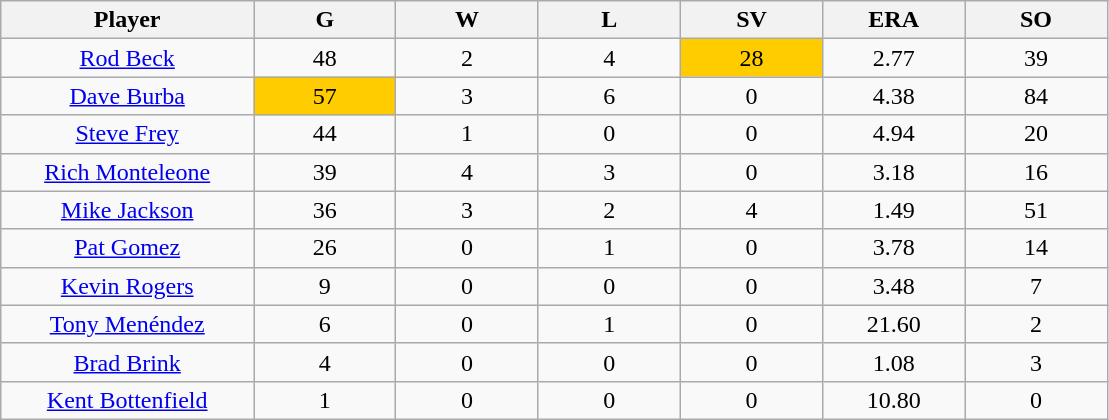<table class="wikitable sortable">
<tr>
<th bgcolor="#DDDDFF" width="16%">Player</th>
<th bgcolor="#DDDDFF" width="9%">G</th>
<th bgcolor="#DDDDFF" width="9%">W</th>
<th bgcolor="#DDDDFF" width="9%">L</th>
<th bgcolor="#DDDDFF" width="9%">SV</th>
<th bgcolor="#DDDDFF" width="9%">ERA</th>
<th bgcolor="#DDDDFF" width="9%">SO</th>
</tr>
<tr align=center>
<td><a href='#'>Rod Beck</a></td>
<td>48</td>
<td>2</td>
<td>4</td>
<td bgcolor="#FFCC00">28</td>
<td>2.77</td>
<td>39</td>
</tr>
<tr align=center>
<td><a href='#'>Dave Burba</a></td>
<td bgcolor="#FFCC00">57</td>
<td>3</td>
<td>6</td>
<td>0</td>
<td>4.38</td>
<td>84</td>
</tr>
<tr align=center>
<td><a href='#'>Steve Frey</a></td>
<td>44</td>
<td>1</td>
<td>0</td>
<td>0</td>
<td>4.94</td>
<td>20</td>
</tr>
<tr align=center>
<td><a href='#'>Rich Monteleone</a></td>
<td>39</td>
<td>4</td>
<td>3</td>
<td>0</td>
<td>3.18</td>
<td>16</td>
</tr>
<tr align=center>
<td><a href='#'>Mike Jackson</a></td>
<td>36</td>
<td>3</td>
<td>2</td>
<td>4</td>
<td>1.49</td>
<td>51</td>
</tr>
<tr align=center>
<td><a href='#'>Pat Gomez</a></td>
<td>26</td>
<td>0</td>
<td>1</td>
<td>0</td>
<td>3.78</td>
<td>14</td>
</tr>
<tr align=center>
<td><a href='#'>Kevin Rogers</a></td>
<td>9</td>
<td>0</td>
<td>0</td>
<td>0</td>
<td>3.48</td>
<td>7</td>
</tr>
<tr align=center>
<td><a href='#'>Tony Menéndez</a></td>
<td>6</td>
<td>0</td>
<td>1</td>
<td>0</td>
<td>21.60</td>
<td>2</td>
</tr>
<tr align=center>
<td><a href='#'>Brad Brink</a></td>
<td>4</td>
<td>0</td>
<td>0</td>
<td>0</td>
<td>1.08</td>
<td>3</td>
</tr>
<tr align=center>
<td><a href='#'>Kent Bottenfield</a></td>
<td>1</td>
<td>0</td>
<td>0</td>
<td>0</td>
<td>10.80</td>
<td>0</td>
</tr>
</table>
